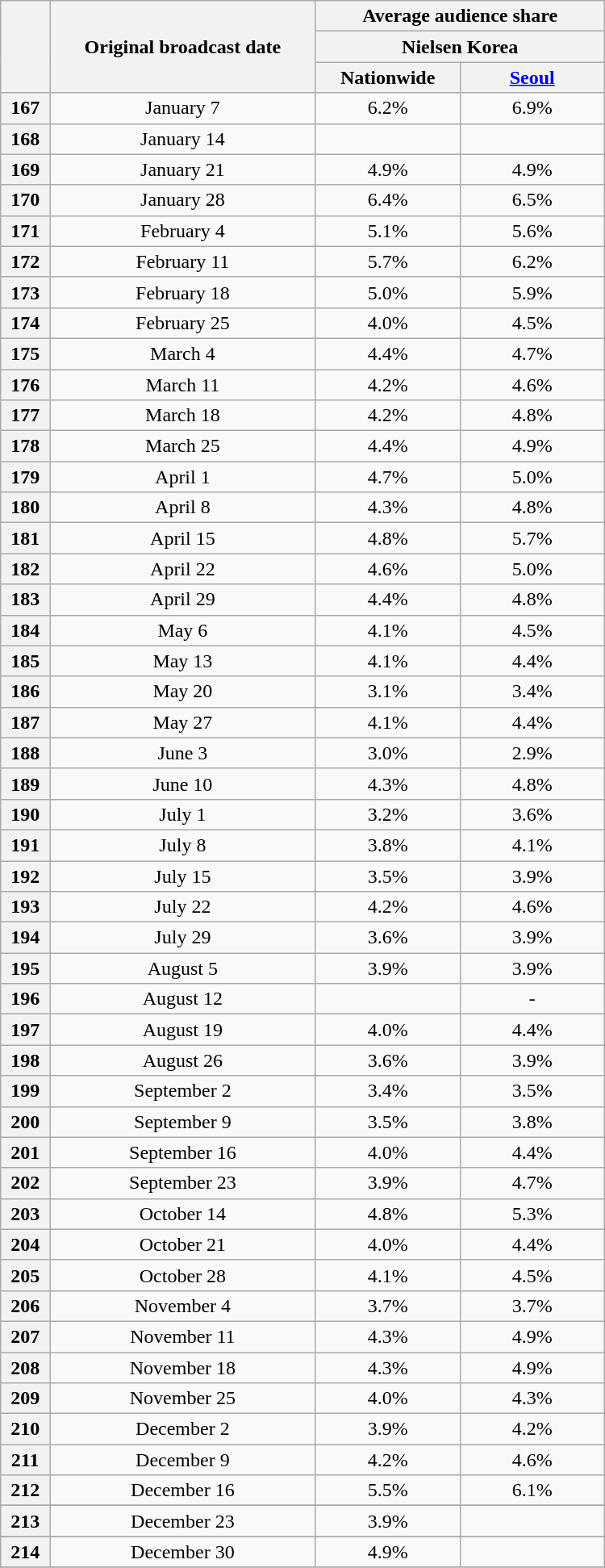<table class="wikitable sortable" style="margin-left:auto; margin-right:auto; width:500px; text-align:center">
<tr>
<th scope="col" rowspan="3"></th>
<th scope="col" rowspan="3">Original broadcast date</th>
<th colspan="2" scope="col">Average audience share </th>
</tr>
<tr>
<th scope="col" colspan="2">Nielsen Korea</th>
</tr>
<tr>
<th scope="col" style="width:7em">Nationwide</th>
<th scope="col" style="width:7em"><a href='#'>Seoul</a></th>
</tr>
<tr>
<th scope="col">167</th>
<td>January 7</td>
<td>6.2% </td>
<td>6.9% </td>
</tr>
<tr>
<th scope="col">168</th>
<td>January 14</td>
<td><strong></strong> </td>
<td><strong></strong> </td>
</tr>
<tr>
<th scope="col">169</th>
<td>January 21</td>
<td>4.9% </td>
<td>4.9% </td>
</tr>
<tr>
<th scope="col">170</th>
<td>January 28</td>
<td>6.4% </td>
<td>6.5% </td>
</tr>
<tr>
<th scope="col">171</th>
<td>February 4</td>
<td>5.1% </td>
<td>5.6% </td>
</tr>
<tr>
<th scope="col">172</th>
<td>February 11</td>
<td>5.7% </td>
<td>6.2% </td>
</tr>
<tr>
<th scope="col">173</th>
<td>February 18</td>
<td>5.0% </td>
<td>5.9% </td>
</tr>
<tr>
<th scope="col">174</th>
<td>February 25</td>
<td>4.0% </td>
<td>4.5% </td>
</tr>
<tr>
<th scope="col">175</th>
<td>March 4</td>
<td>4.4% </td>
<td>4.7% </td>
</tr>
<tr>
<th scope="col">176</th>
<td>March 11</td>
<td>4.2% </td>
<td>4.6% </td>
</tr>
<tr>
<th scope="col">177</th>
<td>March 18</td>
<td>4.2% </td>
<td>4.8% </td>
</tr>
<tr>
<th scope="col">178</th>
<td>March 25</td>
<td>4.4% </td>
<td>4.9% </td>
</tr>
<tr>
<th scope="col">179</th>
<td>April 1</td>
<td>4.7% </td>
<td>5.0% </td>
</tr>
<tr>
<th scope="col">180</th>
<td>April 8</td>
<td>4.3% </td>
<td>4.8% </td>
</tr>
<tr>
<th scope="col">181</th>
<td>April 15</td>
<td>4.8% </td>
<td>5.7% </td>
</tr>
<tr>
<th scope="col">182</th>
<td>April 22</td>
<td>4.6% </td>
<td>5.0% </td>
</tr>
<tr>
<th scope="col">183</th>
<td>April 29</td>
<td>4.4% </td>
<td>4.8% </td>
</tr>
<tr>
<th scope="col">184</th>
<td>May 6</td>
<td>4.1% </td>
<td>4.5% </td>
</tr>
<tr>
<th scope="col">185</th>
<td>May 13</td>
<td>4.1% </td>
<td>4.4% </td>
</tr>
<tr>
<th scope="col">186</th>
<td>May 20</td>
<td>3.1%</td>
<td>3.4% </td>
</tr>
<tr>
<th scope="col">187</th>
<td>May 27</td>
<td>4.1% </td>
<td>4.4% </td>
</tr>
<tr>
<th scope="col">188</th>
<td>June 3</td>
<td>3.0% </td>
<td>2.9% </td>
</tr>
<tr>
<th scope="col">189</th>
<td>June 10</td>
<td>4.3% </td>
<td>4.8% </td>
</tr>
<tr>
<th scope="col">190</th>
<td>July 1</td>
<td>3.2% </td>
<td>3.6% </td>
</tr>
<tr>
<th scope="col">191</th>
<td>July 8</td>
<td>3.8% </td>
<td>4.1% </td>
</tr>
<tr>
<th scope="col">192</th>
<td>July 15</td>
<td>3.5% </td>
<td>3.9% </td>
</tr>
<tr>
<th scope="col">193</th>
<td>July 22</td>
<td>4.2% </td>
<td>4.6% </td>
</tr>
<tr>
<th scope="col">194</th>
<td>July 29</td>
<td>3.6% </td>
<td>3.9% </td>
</tr>
<tr>
<th scope="col">195</th>
<td>August 5</td>
<td>3.9% </td>
<td>3.9% </td>
</tr>
<tr>
<th scope="col">196</th>
<td>August 12</td>
<td><strong></strong> </td>
<td>-</td>
</tr>
<tr>
<th scope="col">197</th>
<td>August 19</td>
<td>4.0% </td>
<td>4.4% </td>
</tr>
<tr>
<th scope="col">198</th>
<td>August 26</td>
<td>3.6% </td>
<td>3.9% </td>
</tr>
<tr>
<th scope="col">199</th>
<td>September 2</td>
<td>3.4% </td>
<td>3.5% </td>
</tr>
<tr>
<th scope="col">200</th>
<td>September 9</td>
<td>3.5% </td>
<td>3.8% </td>
</tr>
<tr>
<th scope="col">201</th>
<td>September 16</td>
<td>4.0% </td>
<td>4.4% </td>
</tr>
<tr>
<th scope="col">202</th>
<td>September 23</td>
<td>3.9% </td>
<td>4.7% </td>
</tr>
<tr>
<th scope="col">203</th>
<td>October 14</td>
<td>4.8% </td>
<td>5.3% </td>
</tr>
<tr>
<th scope="col">204</th>
<td>October 21</td>
<td>4.0% </td>
<td>4.4% </td>
</tr>
<tr>
<th scope="col">205</th>
<td>October 28</td>
<td>4.1% </td>
<td>4.5% </td>
</tr>
<tr>
<th scope="col">206</th>
<td>November 4</td>
<td>3.7% </td>
<td>3.7% </td>
</tr>
<tr>
<th scope="col">207</th>
<td>November 11</td>
<td>4.3% </td>
<td>4.9% </td>
</tr>
<tr>
<th scope="col">208</th>
<td>November 18</td>
<td>4.3% </td>
<td>4.9% </td>
</tr>
<tr>
<th scope="col">209</th>
<td>November 25</td>
<td>4.0% </td>
<td>4.3% </td>
</tr>
<tr>
<th scope="col">210</th>
<td>December 2</td>
<td>3.9% </td>
<td>4.2% </td>
</tr>
<tr>
<th scope="col">211</th>
<td>December 9</td>
<td>4.2% </td>
<td>4.6% </td>
</tr>
<tr>
<th scope="col">212</th>
<td>December 16</td>
<td>5.5% </td>
<td>6.1% </td>
</tr>
<tr>
</tr>
<tr>
<th scope="col">213</th>
<td>December 23</td>
<td>3.9% </td>
<td></td>
</tr>
<tr>
</tr>
<tr>
<th scope="col">214</th>
<td>December 30</td>
<td>4.9% </td>
<td></td>
</tr>
<tr>
</tr>
</table>
